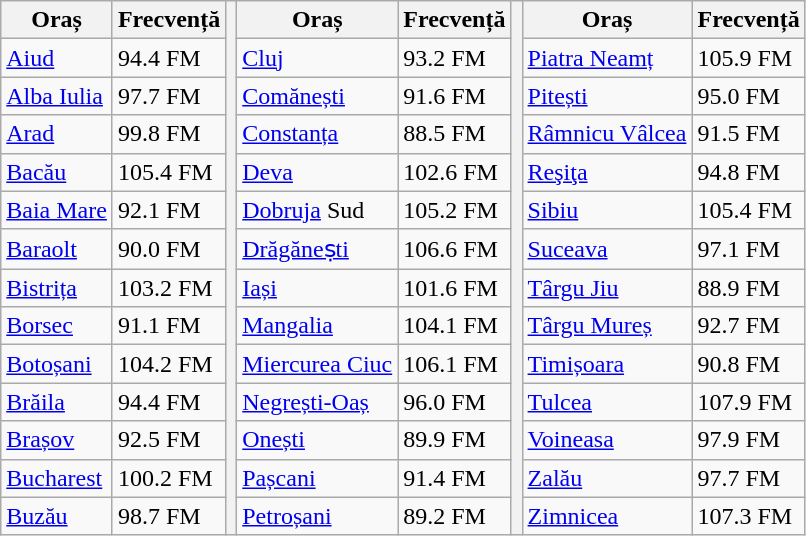<table class="wikitable">
<tr>
<th>Oraș</th>
<th>Frecvență</th>
<th rowspan="14"></th>
<th>Oraș</th>
<th>Frecvență</th>
<th rowspan="14"></th>
<th>Oraș</th>
<th>Frecvență</th>
</tr>
<tr>
<td><a href='#'>Aiud</a></td>
<td>94.4 FM</td>
<td><a href='#'>Cluj</a></td>
<td>93.2 FM</td>
<td><a href='#'>Piatra Neamț</a></td>
<td>105.9 FM</td>
</tr>
<tr>
<td><a href='#'>Alba Iulia</a></td>
<td>97.7 FM</td>
<td><a href='#'>Comănești</a></td>
<td>91.6 FM</td>
<td><a href='#'>Pitești</a></td>
<td>95.0 FM</td>
</tr>
<tr>
<td><a href='#'>Arad</a></td>
<td>99.8 FM</td>
<td><a href='#'>Constanța</a></td>
<td>88.5 FM</td>
<td><a href='#'>Râmnicu Vâlcea</a></td>
<td>91.5 FM</td>
</tr>
<tr>
<td><a href='#'>Bacău</a></td>
<td>105.4 FM</td>
<td><a href='#'>Deva</a></td>
<td>102.6 FM</td>
<td><a href='#'>Reşiţa</a></td>
<td>94.8 FM</td>
</tr>
<tr>
<td><a href='#'>Baia Mare</a></td>
<td>92.1 FM</td>
<td><a href='#'>Dobruja</a> Sud</td>
<td>105.2 FM</td>
<td><a href='#'>Sibiu</a></td>
<td>105.4 FM</td>
</tr>
<tr>
<td><a href='#'>Baraolt</a></td>
<td>90.0 FM</td>
<td><a href='#'>Drăgăneṣti</a></td>
<td>106.6 FM</td>
<td><a href='#'>Suceava</a></td>
<td>97.1 FM</td>
</tr>
<tr>
<td><a href='#'>Bistrița</a></td>
<td>103.2 FM</td>
<td><a href='#'>Iași</a></td>
<td>101.6 FM</td>
<td><a href='#'>Târgu Jiu</a></td>
<td>88.9 FM</td>
</tr>
<tr>
<td><a href='#'>Borsec</a></td>
<td>91.1 FM</td>
<td><a href='#'>Mangalia</a></td>
<td>104.1 FM</td>
<td><a href='#'>Târgu Mureș</a></td>
<td>92.7 FM</td>
</tr>
<tr>
<td><a href='#'>Botoșani</a></td>
<td>104.2 FM</td>
<td><a href='#'>Miercurea Ciuc</a></td>
<td>106.1 FM</td>
<td><a href='#'>Timișoara</a></td>
<td>90.8 FM</td>
</tr>
<tr>
<td><a href='#'>Brăila</a></td>
<td>94.4 FM</td>
<td><a href='#'>Negrești-Oaș</a></td>
<td>96.0 FM</td>
<td><a href='#'>Tulcea</a></td>
<td>107.9 FM</td>
</tr>
<tr>
<td><a href='#'>Brașov</a></td>
<td>92.5 FM</td>
<td><a href='#'>Onești</a></td>
<td>89.9 FM</td>
<td><a href='#'>Voineasa</a></td>
<td>97.9 FM</td>
</tr>
<tr>
<td><a href='#'>Bucharest</a></td>
<td>100.2 FM</td>
<td><a href='#'>Pașcani</a></td>
<td>91.4 FM</td>
<td><a href='#'>Zalău</a></td>
<td>97.7 FM</td>
</tr>
<tr>
<td><a href='#'>Buzău</a></td>
<td>98.7 FM</td>
<td><a href='#'>Petroșani</a></td>
<td>89.2 FM</td>
<td><a href='#'>Zimnicea</a></td>
<td>107.3 FM</td>
</tr>
</table>
